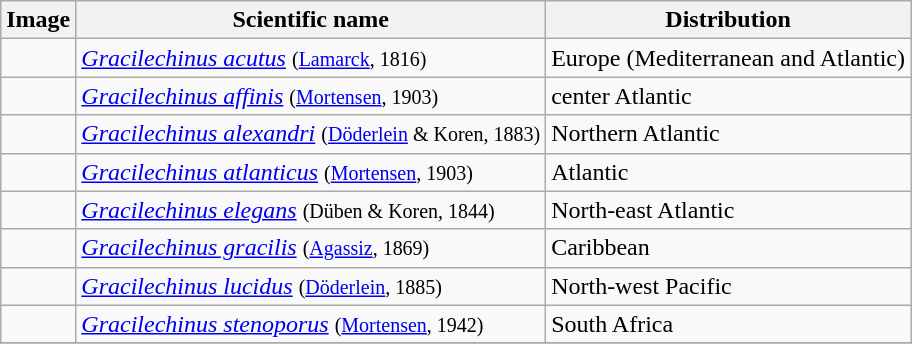<table class="wikitable">
<tr>
<th>Image</th>
<th>Scientific name</th>
<th>Distribution</th>
</tr>
<tr>
<td></td>
<td><em><a href='#'>Gracilechinus acutus</a></em> <small>(<a href='#'>Lamarck</a>, 1816)</small></td>
<td>Europe (Mediterranean and Atlantic)</td>
</tr>
<tr>
<td></td>
<td><em><a href='#'>Gracilechinus affinis</a></em> <small>(<a href='#'>Mortensen</a>, 1903)</small></td>
<td>center Atlantic</td>
</tr>
<tr>
<td></td>
<td><em><a href='#'>Gracilechinus alexandri</a></em> <small>(<a href='#'>Döderlein</a> & Koren, 1883)</small></td>
<td>Northern Atlantic</td>
</tr>
<tr>
<td></td>
<td><em><a href='#'>Gracilechinus atlanticus</a></em> <small>(<a href='#'>Mortensen</a>, 1903)</small></td>
<td>Atlantic</td>
</tr>
<tr>
<td></td>
<td><em><a href='#'>Gracilechinus elegans</a></em> <small>(Düben & Koren, 1844)</small></td>
<td>North-east Atlantic</td>
</tr>
<tr>
<td></td>
<td><em><a href='#'>Gracilechinus gracilis</a></em> <small>(<a href='#'>Agassiz</a>, 1869)</small></td>
<td>Caribbean</td>
</tr>
<tr>
<td></td>
<td><em><a href='#'>Gracilechinus lucidus</a></em> <small>(<a href='#'>Döderlein</a>, 1885)</small></td>
<td>North-west Pacific</td>
</tr>
<tr>
<td></td>
<td><em><a href='#'>Gracilechinus stenoporus</a></em> <small>(<a href='#'>Mortensen</a>, 1942)</small></td>
<td>South Africa</td>
</tr>
<tr>
</tr>
</table>
